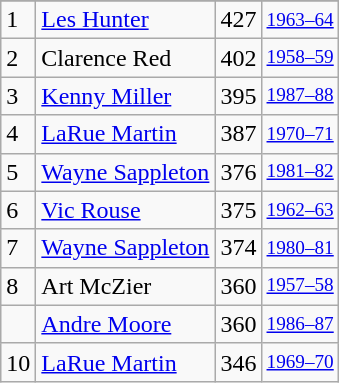<table class="wikitable">
<tr>
</tr>
<tr>
<td>1</td>
<td><a href='#'>Les Hunter</a></td>
<td>427</td>
<td style="font-size:80%;"><a href='#'>1963–64</a></td>
</tr>
<tr>
<td>2</td>
<td>Clarence Red</td>
<td>402</td>
<td style="font-size:80%;"><a href='#'>1958–59</a></td>
</tr>
<tr>
<td>3</td>
<td><a href='#'>Kenny Miller</a></td>
<td>395</td>
<td style="font-size:80%;"><a href='#'>1987–88</a></td>
</tr>
<tr>
<td>4</td>
<td><a href='#'>LaRue Martin</a></td>
<td>387</td>
<td style="font-size:80%;"><a href='#'>1970–71</a></td>
</tr>
<tr>
<td>5</td>
<td><a href='#'>Wayne Sappleton</a></td>
<td>376</td>
<td style="font-size:80%;"><a href='#'>1981–82</a></td>
</tr>
<tr>
<td>6</td>
<td><a href='#'>Vic Rouse</a></td>
<td>375</td>
<td style="font-size:80%;"><a href='#'>1962–63</a></td>
</tr>
<tr>
<td>7</td>
<td><a href='#'>Wayne Sappleton</a></td>
<td>374</td>
<td style="font-size:80%;"><a href='#'>1980–81</a></td>
</tr>
<tr>
<td>8</td>
<td>Art McZier</td>
<td>360</td>
<td style="font-size:80%;"><a href='#'>1957–58</a></td>
</tr>
<tr>
<td></td>
<td><a href='#'>Andre Moore</a></td>
<td>360</td>
<td style="font-size:80%;"><a href='#'>1986–87</a></td>
</tr>
<tr>
<td>10</td>
<td><a href='#'>LaRue Martin</a></td>
<td>346</td>
<td style="font-size:80%;"><a href='#'>1969–70</a></td>
</tr>
</table>
